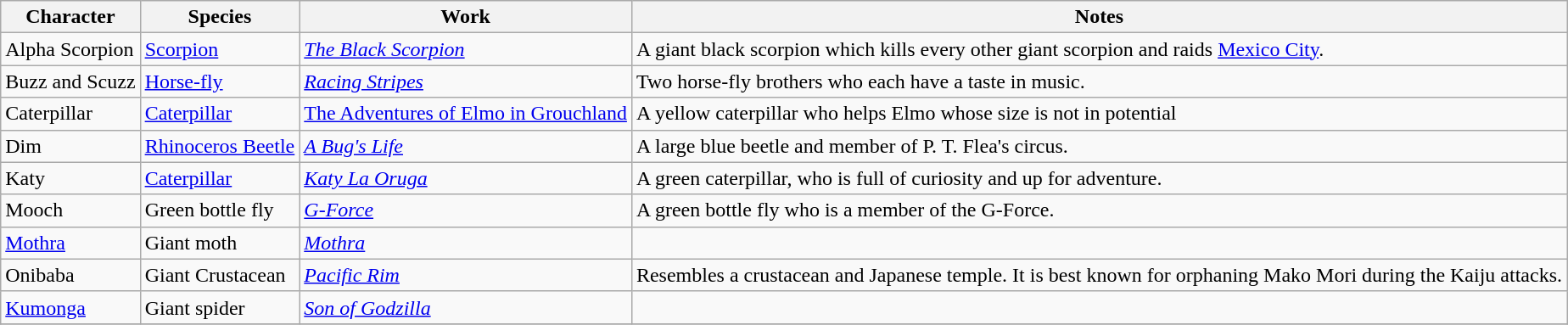<table class="wikitable sortable">
<tr>
<th>Character</th>
<th>Species</th>
<th>Work</th>
<th>Notes</th>
</tr>
<tr>
<td>Alpha Scorpion</td>
<td><a href='#'>Scorpion</a></td>
<td><em><a href='#'>The Black Scorpion</a></em></td>
<td>A giant black scorpion which kills every other giant scorpion and raids <a href='#'>Mexico City</a>.</td>
</tr>
<tr>
<td>Buzz and Scuzz</td>
<td><a href='#'>Horse-fly</a></td>
<td><em><a href='#'>Racing Stripes</a></em></td>
<td>Two horse-fly brothers who each have a taste in music.</td>
</tr>
<tr>
<td>Caterpillar</td>
<td><a href='#'>Caterpillar</a></td>
<td><a href='#'>The Adventures of Elmo in Grouchland</a></td>
<td>A yellow caterpillar who helps Elmo whose size is not in potential</td>
</tr>
<tr>
<td>Dim</td>
<td><a href='#'>Rhinoceros Beetle</a></td>
<td><em><a href='#'>A Bug's Life</a></em></td>
<td>A large blue beetle and member of P. T. Flea's circus.</td>
</tr>
<tr>
<td>Katy</td>
<td><a href='#'>Caterpillar</a></td>
<td><em><a href='#'>Katy La Oruga</a></em></td>
<td>A green caterpillar, who is full of curiosity and up for adventure.</td>
</tr>
<tr>
<td>Mooch</td>
<td>Green bottle fly</td>
<td><em><a href='#'>G-Force</a></em></td>
<td>A green bottle fly who is a member of the G-Force.</td>
</tr>
<tr>
<td><a href='#'>Mothra</a></td>
<td>Giant moth</td>
<td><em><a href='#'>Mothra</a></em></td>
<td></td>
</tr>
<tr>
<td>Onibaba</td>
<td>Giant Crustacean</td>
<td><em><a href='#'>Pacific Rim</a></em></td>
<td>Resembles a crustacean and Japanese temple. It is best known for orphaning Mako Mori during the Kaiju attacks.</td>
</tr>
<tr>
<td><a href='#'>Kumonga</a></td>
<td>Giant spider</td>
<td><em><a href='#'>Son of Godzilla</a></em></td>
<td></td>
</tr>
<tr>
</tr>
</table>
